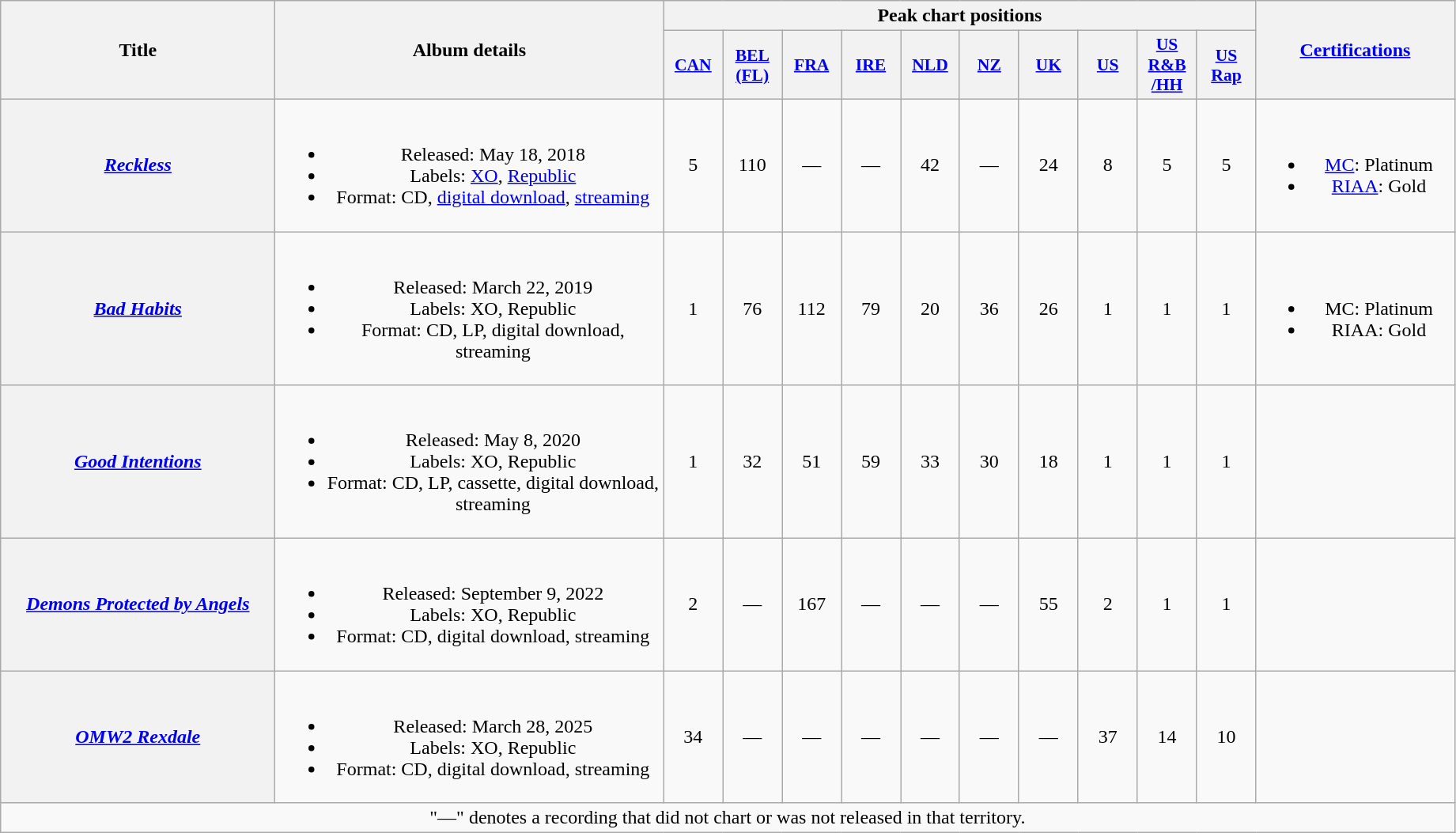<table class="wikitable plainrowheaders" style="text-align: center;">
<tr>
<th scope="col" rowspan="2" style="width:14em;">Title</th>
<th scope="col" rowspan="2" style="width:20em;">Album details</th>
<th scope="col" colspan="10">Peak chart positions</th>
<th scope="col" rowspan="2" style="width:10em;"><a href='#'>Certifications</a></th>
</tr>
<tr>
<th scope="col" style="width:3em;font-size:90%;"><a href='#'>CAN</a><br></th>
<th scope="col" style="width:3em;font-size:90%;"><a href='#'>BEL<br>(FL)</a><br></th>
<th scope="col" style="width:3em;font-size:90%;"><a href='#'>FRA</a><br></th>
<th scope="col" style="width:3em;font-size:90%;"><a href='#'>IRE</a><br></th>
<th scope="col" style="width:3em;font-size:90%;"><a href='#'>NLD</a><br></th>
<th scope="col" style="width:3em;font-size:90%;"><a href='#'>NZ</a><br></th>
<th scope="col" style="width:3em;font-size:90%;"><a href='#'>UK</a><br></th>
<th scope="col" style="width:3em;font-size:90%;"><a href='#'>US</a><br></th>
<th scope="col" style="width:3em;font-size:90%;"><a href='#'>US<br>R&B<br>/HH</a><br></th>
<th scope="col" style="width:3em;font-size:90%;"><a href='#'>US<br>Rap</a><br></th>
</tr>
<tr>
<th scope="row"><em><a href='#'>Reckless</a></em></th>
<td><br><ul><li>Released: May 18, 2018</li><li>Labels: <a href='#'>XO</a>, <a href='#'>Republic</a></li><li>Format: CD, <a href='#'>digital download</a>, <a href='#'>streaming</a></li></ul></td>
<td>5</td>
<td>110</td>
<td>—</td>
<td>—</td>
<td>42</td>
<td>—</td>
<td>24</td>
<td>8</td>
<td>5</td>
<td>5</td>
<td><br><ul><li><a href='#'>MC</a>: Platinum</li><li><a href='#'>RIAA</a>: Gold</li></ul></td>
</tr>
<tr>
<th scope="row"><em><a href='#'>Bad Habits</a></em></th>
<td><br><ul><li>Released: March 22, 2019</li><li>Labels: XO, Republic</li><li>Format: CD, LP, digital download, streaming</li></ul></td>
<td>1</td>
<td>76</td>
<td>112</td>
<td>79</td>
<td>20</td>
<td>36</td>
<td>26</td>
<td>1</td>
<td>1</td>
<td>1</td>
<td><br><ul><li>MC: Platinum</li><li>RIAA: Gold</li></ul></td>
</tr>
<tr>
<th scope="row"><em><a href='#'>Good Intentions</a></em></th>
<td><br><ul><li>Released: May 8, 2020</li><li>Labels: XO, Republic</li><li>Format: CD, LP, cassette, digital download, streaming</li></ul></td>
<td>1</td>
<td>32</td>
<td>51</td>
<td>59</td>
<td>33</td>
<td>30</td>
<td>18</td>
<td>1</td>
<td>1</td>
<td>1</td>
<td></td>
</tr>
<tr>
<th scope="row"><em><a href='#'>Demons Protected by Angels</a></em></th>
<td><br><ul><li>Released: September 9, 2022</li><li>Labels: XO, Republic</li><li>Format: CD, digital download, streaming</li></ul></td>
<td>2</td>
<td>—</td>
<td>167</td>
<td>—</td>
<td>—</td>
<td>—</td>
<td>55</td>
<td>2</td>
<td>1</td>
<td>1</td>
<td></td>
</tr>
<tr>
<th scope="row"><em><a href='#'>OMW2 Rexdale</a></em></th>
<td><br><ul><li>Released: March 28, 2025</li><li>Labels: XO, Republic</li><li>Format: CD, digital download, streaming</li></ul></td>
<td>34</td>
<td>—</td>
<td>—</td>
<td>—</td>
<td>—</td>
<td>—</td>
<td>—</td>
<td>37</td>
<td>14</td>
<td>10</td>
<td></td>
</tr>
<tr>
<td colspan="13">"—" denotes a recording that did not chart or was not released in that territory.</td>
</tr>
</table>
